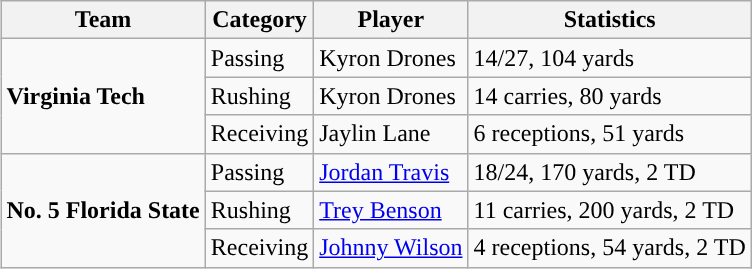<table class="wikitable" style="float: right;">
<tr>
<th>Team</th>
<th>Category</th>
<th>Player</th>
<th>Statistics</th>
</tr>
<tr>
<td rowspan=3><strong>Virginia Tech</strong></td>
<td>Passing</td>
<td>Kyron Drones</td>
<td>14/27, 104 yards</td>
</tr>
<tr>
<td>Rushing</td>
<td>Kyron Drones</td>
<td>14 carries, 80 yards</td>
</tr>
<tr>
<td>Receiving</td>
<td>Jaylin Lane</td>
<td>6 receptions, 51 yards</td>
</tr>
<tr>
<td rowspan=3><strong>No. 5 Florida State</strong></td>
<td>Passing</td>
<td><a href='#'>Jordan Travis</a></td>
<td>18/24, 170 yards, 2 TD</td>
</tr>
<tr>
<td>Rushing</td>
<td><a href='#'>Trey Benson</a></td>
<td>11 carries, 200 yards, 2 TD</td>
</tr>
<tr>
<td>Receiving</td>
<td><a href='#'>Johnny Wilson</a></td>
<td>4 receptions, 54 yards, 2 TD</td>
</tr>
</table>
